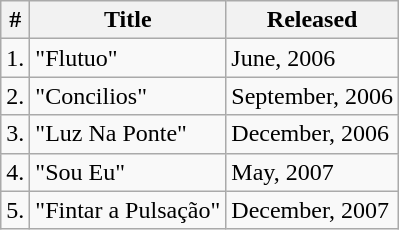<table class="wikitable">
<tr>
<th>#</th>
<th>Title</th>
<th>Released</th>
</tr>
<tr>
<td>1.</td>
<td>"Flutuo"</td>
<td>June, 2006</td>
</tr>
<tr>
<td>2.</td>
<td>"Concilios"</td>
<td>September, 2006</td>
</tr>
<tr>
<td>3.</td>
<td>"Luz Na Ponte"</td>
<td>December, 2006</td>
</tr>
<tr>
<td>4.</td>
<td>"Sou Eu"</td>
<td>May, 2007</td>
</tr>
<tr>
<td>5.</td>
<td>"Fintar a Pulsação"</td>
<td>December, 2007</td>
</tr>
</table>
